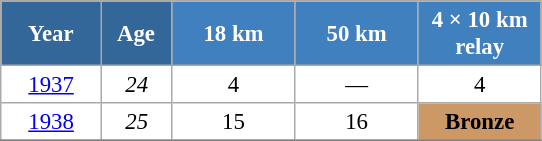<table class="wikitable" style="font-size:95%; text-align:center; border:grey solid 1px; border-collapse:collapse; background:#ffffff;">
<tr>
<th style="background-color:#369; color:white; width:60px;"> Year </th>
<th style="background-color:#369; color:white; width:40px;"> Age </th>
<th style="background-color:#4180be; color:white; width:75px;"> 18 km </th>
<th style="background-color:#4180be; color:white; width:75px;"> 50 km </th>
<th style="background-color:#4180be; color:white; width:75px;"> 4 × 10 km <br> relay </th>
</tr>
<tr>
<td><a href='#'>1937</a></td>
<td><em>24</em></td>
<td>4</td>
<td>—</td>
<td>4</td>
</tr>
<tr>
<td><a href='#'>1938</a></td>
<td><em>25</em></td>
<td>15</td>
<td>16</td>
<td bgcolor="cc9966"><strong>Bronze</strong></td>
</tr>
<tr>
</tr>
</table>
